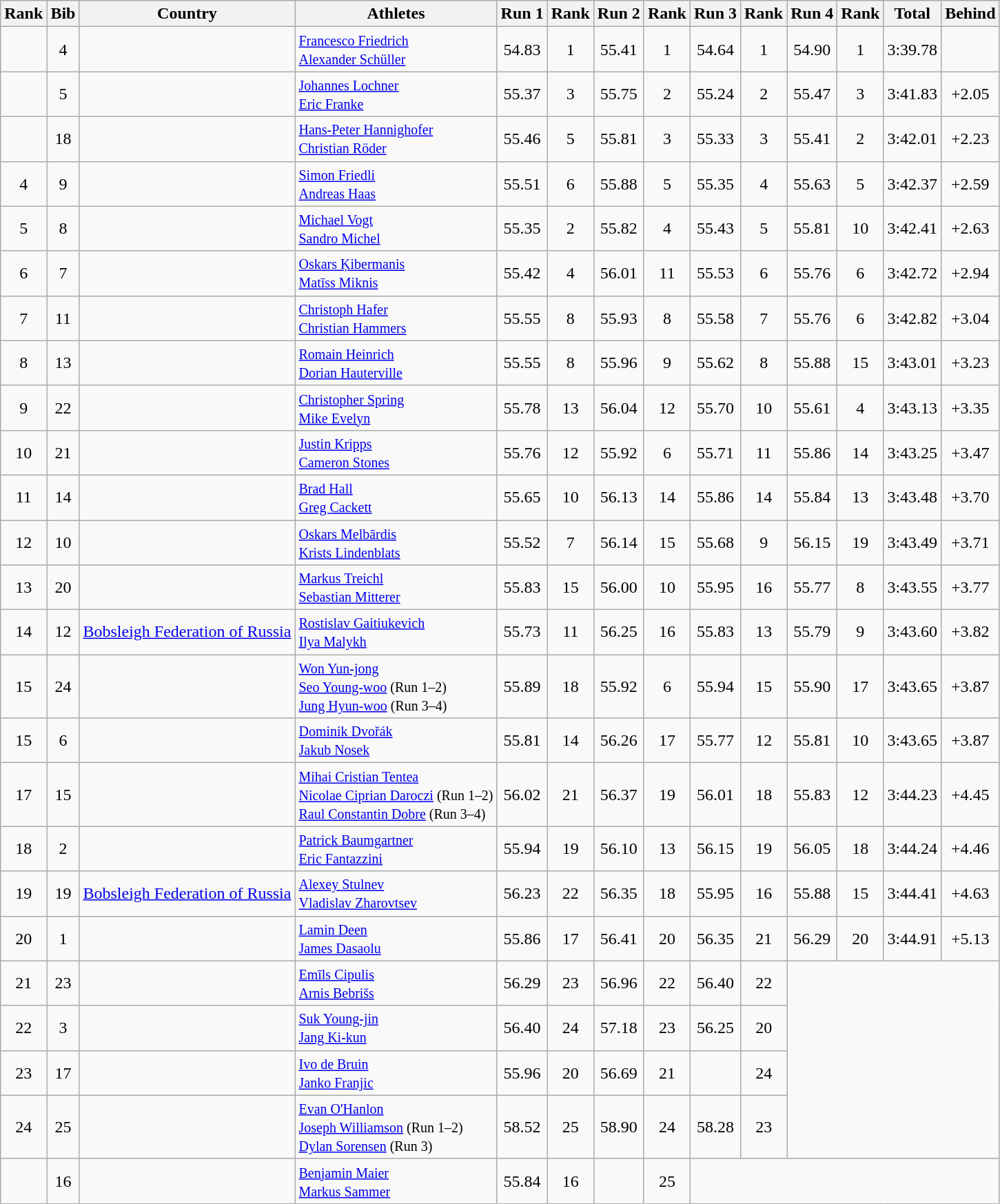<table class="wikitable sortable" style="text-align:center">
<tr>
<th>Rank</th>
<th>Bib</th>
<th>Country</th>
<th>Athletes</th>
<th>Run 1</th>
<th>Rank</th>
<th>Run 2</th>
<th>Rank</th>
<th>Run 3</th>
<th>Rank</th>
<th>Run 4</th>
<th>Rank</th>
<th>Total</th>
<th>Behind</th>
</tr>
<tr>
<td></td>
<td>4</td>
<td align=left></td>
<td align=left><small><a href='#'>Francesco Friedrich</a><br><a href='#'>Alexander Schüller</a></small></td>
<td>54.83</td>
<td>1</td>
<td>55.41</td>
<td>1</td>
<td>54.64</td>
<td>1</td>
<td>54.90</td>
<td>1</td>
<td>3:39.78</td>
<td></td>
</tr>
<tr>
<td></td>
<td>5</td>
<td align=left></td>
<td align=left><small><a href='#'>Johannes Lochner</a><br><a href='#'>Eric Franke</a></small></td>
<td>55.37</td>
<td>3</td>
<td>55.75</td>
<td>2</td>
<td>55.24</td>
<td>2</td>
<td>55.47</td>
<td>3</td>
<td>3:41.83</td>
<td>+2.05</td>
</tr>
<tr>
<td></td>
<td>18</td>
<td align=left></td>
<td align=left><small><a href='#'>Hans-Peter Hannighofer</a><br><a href='#'>Christian Röder</a></small></td>
<td>55.46</td>
<td>5</td>
<td>55.81</td>
<td>3</td>
<td>55.33</td>
<td>3</td>
<td>55.41</td>
<td>2</td>
<td>3:42.01</td>
<td>+2.23</td>
</tr>
<tr>
<td>4</td>
<td>9</td>
<td align=left></td>
<td align=left><small><a href='#'>Simon Friedli</a><br><a href='#'>Andreas Haas</a></small></td>
<td>55.51</td>
<td>6</td>
<td>55.88</td>
<td>5</td>
<td>55.35</td>
<td>4</td>
<td>55.63</td>
<td>5</td>
<td>3:42.37</td>
<td>+2.59</td>
</tr>
<tr>
<td>5</td>
<td>8</td>
<td align=left></td>
<td align=left><small><a href='#'>Michael Vogt</a><br><a href='#'>Sandro Michel</a></small></td>
<td>55.35</td>
<td>2</td>
<td>55.82</td>
<td>4</td>
<td>55.43</td>
<td>5</td>
<td>55.81</td>
<td>10</td>
<td>3:42.41</td>
<td>+2.63</td>
</tr>
<tr>
<td>6</td>
<td>7</td>
<td align=left></td>
<td align=left><small><a href='#'>Oskars Ķibermanis</a><br><a href='#'>Matīss Miknis</a></small></td>
<td>55.42</td>
<td>4</td>
<td>56.01</td>
<td>11</td>
<td>55.53</td>
<td>6</td>
<td>55.76</td>
<td>6</td>
<td>3:42.72</td>
<td>+2.94</td>
</tr>
<tr>
<td>7</td>
<td>11</td>
<td align=left></td>
<td align=left><small><a href='#'>Christoph Hafer</a><br><a href='#'>Christian Hammers</a></small></td>
<td>55.55</td>
<td>8</td>
<td>55.93</td>
<td>8</td>
<td>55.58</td>
<td>7</td>
<td>55.76</td>
<td>6</td>
<td>3:42.82</td>
<td>+3.04</td>
</tr>
<tr>
<td>8</td>
<td>13</td>
<td align=left></td>
<td align=left><small><a href='#'>Romain Heinrich</a><br><a href='#'>Dorian Hauterville</a></small></td>
<td>55.55</td>
<td>8</td>
<td>55.96</td>
<td>9</td>
<td>55.62</td>
<td>8</td>
<td>55.88</td>
<td>15</td>
<td>3:43.01</td>
<td>+3.23</td>
</tr>
<tr>
<td>9</td>
<td>22</td>
<td align=left></td>
<td align=left><small><a href='#'>Christopher Spring</a><br><a href='#'>Mike Evelyn</a></small></td>
<td>55.78</td>
<td>13</td>
<td>56.04</td>
<td>12</td>
<td>55.70</td>
<td>10</td>
<td>55.61</td>
<td>4</td>
<td>3:43.13</td>
<td>+3.35</td>
</tr>
<tr>
<td>10</td>
<td>21</td>
<td align=left></td>
<td align=left><small><a href='#'>Justin Kripps</a><br><a href='#'>Cameron Stones</a></small></td>
<td>55.76</td>
<td>12</td>
<td>55.92</td>
<td>6</td>
<td>55.71</td>
<td>11</td>
<td>55.86</td>
<td>14</td>
<td>3:43.25</td>
<td>+3.47</td>
</tr>
<tr>
<td>11</td>
<td>14</td>
<td align=left></td>
<td align=left><small><a href='#'>Brad Hall</a><br><a href='#'>Greg Cackett</a></small></td>
<td>55.65</td>
<td>10</td>
<td>56.13</td>
<td>14</td>
<td>55.86</td>
<td>14</td>
<td>55.84</td>
<td>13</td>
<td>3:43.48</td>
<td>+3.70</td>
</tr>
<tr>
<td>12</td>
<td>10</td>
<td align=left></td>
<td align=left><small><a href='#'>Oskars Melbārdis</a><br><a href='#'>Krists Lindenblats</a></small></td>
<td>55.52</td>
<td>7</td>
<td>56.14</td>
<td>15</td>
<td>55.68</td>
<td>9</td>
<td>56.15</td>
<td>19</td>
<td>3:43.49</td>
<td>+3.71</td>
</tr>
<tr>
<td>13</td>
<td>20</td>
<td align=left></td>
<td align=left><small><a href='#'>Markus Treichl</a><br><a href='#'>Sebastian Mitterer</a></small></td>
<td>55.83</td>
<td>15</td>
<td>56.00</td>
<td>10</td>
<td>55.95</td>
<td>16</td>
<td>55.77</td>
<td>8</td>
<td>3:43.55</td>
<td>+3.77</td>
</tr>
<tr>
<td>14</td>
<td>12</td>
<td align=left><a href='#'>Bobsleigh Federation of Russia</a></td>
<td align=left><small><a href='#'>Rostislav Gaitiukevich</a><br><a href='#'>Ilya Malykh</a></small></td>
<td>55.73</td>
<td>11</td>
<td>56.25</td>
<td>16</td>
<td>55.83</td>
<td>13</td>
<td>55.79</td>
<td>9</td>
<td>3:43.60</td>
<td>+3.82</td>
</tr>
<tr>
<td>15</td>
<td>24</td>
<td align=left></td>
<td align=left><small><a href='#'>Won Yun-jong</a><br><a href='#'>Seo Young-woo</a> (Run 1–2)<br><a href='#'>Jung Hyun-woo</a> (Run 3–4)</small></td>
<td>55.89</td>
<td>18</td>
<td>55.92</td>
<td>6</td>
<td>55.94</td>
<td>15</td>
<td>55.90</td>
<td>17</td>
<td>3:43.65</td>
<td>+3.87</td>
</tr>
<tr>
<td>15</td>
<td>6</td>
<td align=left></td>
<td align=left><small><a href='#'>Dominik Dvořák</a><br><a href='#'>Jakub Nosek</a></small></td>
<td>55.81</td>
<td>14</td>
<td>56.26</td>
<td>17</td>
<td>55.77</td>
<td>12</td>
<td>55.81</td>
<td>10</td>
<td>3:43.65</td>
<td>+3.87</td>
</tr>
<tr>
<td>17</td>
<td>15</td>
<td align=left></td>
<td align=left><small><a href='#'>Mihai Cristian Tentea</a><br><a href='#'>Nicolae Ciprian Daroczi</a> (Run 1–2)<br><a href='#'>Raul Constantin Dobre</a> (Run 3–4)</small></td>
<td>56.02</td>
<td>21</td>
<td>56.37</td>
<td>19</td>
<td>56.01</td>
<td>18</td>
<td>55.83</td>
<td>12</td>
<td>3:44.23</td>
<td>+4.45</td>
</tr>
<tr>
<td>18</td>
<td>2</td>
<td align=left></td>
<td align=left><small><a href='#'>Patrick Baumgartner</a><br><a href='#'>Eric Fantazzini</a></small></td>
<td>55.94</td>
<td>19</td>
<td>56.10</td>
<td>13</td>
<td>56.15</td>
<td>19</td>
<td>56.05</td>
<td>18</td>
<td>3:44.24</td>
<td>+4.46</td>
</tr>
<tr>
<td>19</td>
<td>19</td>
<td align=left><a href='#'>Bobsleigh Federation of Russia</a></td>
<td align=left><small><a href='#'>Alexey Stulnev</a><br><a href='#'>Vladislav Zharovtsev</a></small></td>
<td>56.23</td>
<td>22</td>
<td>56.35</td>
<td>18</td>
<td>55.95</td>
<td>16</td>
<td>55.88</td>
<td>15</td>
<td>3:44.41</td>
<td>+4.63</td>
</tr>
<tr>
<td>20</td>
<td>1</td>
<td align=left></td>
<td align=left><small><a href='#'>Lamin Deen</a><br><a href='#'>James Dasaolu</a></small></td>
<td>55.86</td>
<td>17</td>
<td>56.41</td>
<td>20</td>
<td>56.35</td>
<td>21</td>
<td>56.29</td>
<td>20</td>
<td>3:44.91</td>
<td>+5.13</td>
</tr>
<tr>
<td>21</td>
<td>23</td>
<td align=left></td>
<td align=left><small><a href='#'>Emīls Cipulis</a><br><a href='#'>Arnis Bebrišs</a></small></td>
<td>56.29</td>
<td>23</td>
<td>56.96</td>
<td>22</td>
<td>56.40</td>
<td>22</td>
<td colspan=4 rowspan=4></td>
</tr>
<tr>
<td>22</td>
<td>3</td>
<td align=left></td>
<td align=left><small><a href='#'>Suk Young-jin</a><br><a href='#'>Jang Ki-kun</a></small></td>
<td>56.40</td>
<td>24</td>
<td>57.18</td>
<td>23</td>
<td>56.25</td>
<td>20</td>
</tr>
<tr>
<td>23</td>
<td>17</td>
<td align=left></td>
<td align=left><small><a href='#'>Ivo de Bruin</a><br><a href='#'>Janko Franjic</a></small></td>
<td>55.96</td>
<td>20</td>
<td>56.69</td>
<td>21</td>
<td></td>
<td>24</td>
</tr>
<tr>
<td>24</td>
<td>25</td>
<td align=left></td>
<td align=left><small><a href='#'>Evan O'Hanlon</a><br><a href='#'>Joseph Williamson</a> (Run 1–2)<br><a href='#'>Dylan Sorensen</a> (Run 3)</small></td>
<td>58.52</td>
<td>25</td>
<td>58.90</td>
<td>24</td>
<td>58.28</td>
<td>23</td>
</tr>
<tr>
<td></td>
<td>16</td>
<td align=left></td>
<td align=left><small><a href='#'>Benjamin Maier</a><br><a href='#'>Markus Sammer</a></small></td>
<td>55.84</td>
<td>16</td>
<td></td>
<td>25</td>
<td colspan=6></td>
</tr>
</table>
